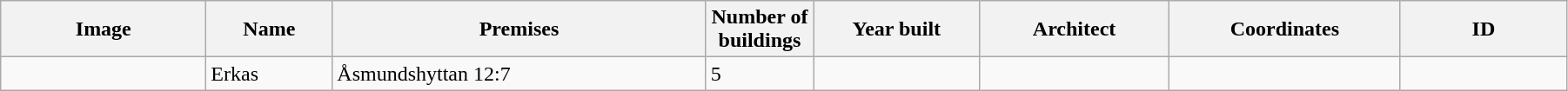<table class="wikitable" width="95%">
<tr>
<th width="150">Image</th>
<th>Name</th>
<th>Premises</th>
<th width="75">Number of<br>buildings</th>
<th width="120">Year built</th>
<th>Architect</th>
<th width="170">Coordinates</th>
<th width="120">ID</th>
</tr>
<tr>
<td></td>
<td>Erkas</td>
<td>Åsmundshyttan 12:7</td>
<td>5</td>
<td></td>
<td></td>
<td></td>
<td></td>
</tr>
</table>
